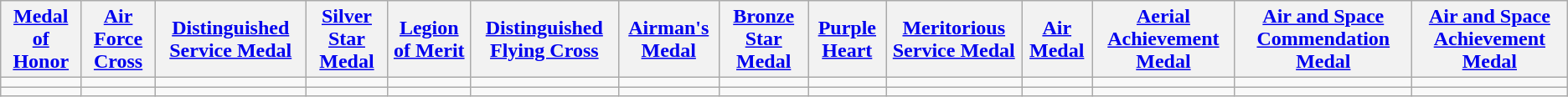<table class="wikitable">
<tr>
<th><a href='#'>Medal of Honor</a></th>
<th><a href='#'>Air Force Cross</a></th>
<th><a href='#'>Distinguished Service Medal</a></th>
<th><a href='#'>Silver Star Medal</a></th>
<th><a href='#'>Legion of Merit</a></th>
<th><a href='#'>Distinguished Flying Cross</a></th>
<th><a href='#'>Airman's Medal</a></th>
<th><a href='#'>Bronze Star Medal</a></th>
<th><a href='#'>Purple Heart</a></th>
<th><a href='#'>Meritorious Service Medal</a></th>
<th><a href='#'>Air Medal</a></th>
<th><a href='#'>Aerial Achievement Medal</a></th>
<th><a href='#'>Air and Space Commendation Medal</a></th>
<th><a href='#'>Air and Space Achievement Medal</a></th>
</tr>
<tr>
<td></td>
<td></td>
<td></td>
<td></td>
<td></td>
<td></td>
<td></td>
<td></td>
<td></td>
<td></td>
<td></td>
<td></td>
<td></td>
<td></td>
</tr>
<tr>
<td></td>
<td></td>
<td></td>
<td></td>
<td></td>
<td></td>
<td></td>
<td></td>
<td></td>
<td></td>
<td></td>
<td></td>
<td></td>
<td></td>
</tr>
</table>
